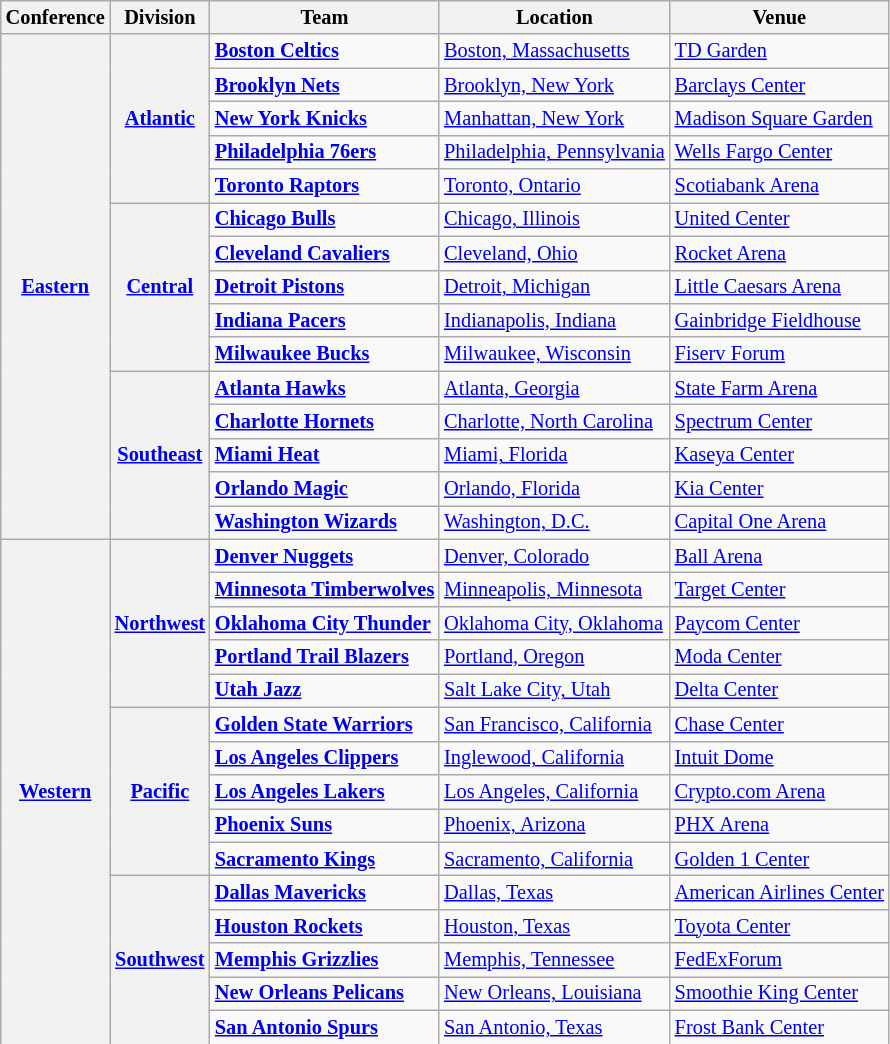<table class="wikitable" style="font-size:85%">
<tr>
<th>Conference</th>
<th>Division</th>
<th>Team</th>
<th>Location</th>
<th>Venue</th>
</tr>
<tr>
<th rowspan="15"><a href='#'>Eastern</a></th>
<th rowspan="5"><a href='#'>Atlantic</a></th>
<td><strong><a href='#'>Boston Celtics</a></strong></td>
<td><a href='#'>Boston, Massachusetts</a></td>
<td><a href='#'>TD Garden</a></td>
</tr>
<tr>
<td><strong><a href='#'>Brooklyn Nets</a></strong></td>
<td><a href='#'>Brooklyn, New York</a></td>
<td><a href='#'>Barclays Center</a></td>
</tr>
<tr>
<td><strong><a href='#'>New York Knicks</a></strong></td>
<td><a href='#'>Manhattan, New York</a></td>
<td><a href='#'>Madison Square Garden</a></td>
</tr>
<tr>
<td><strong><a href='#'>Philadelphia 76ers</a></strong></td>
<td><a href='#'>Philadelphia, Pennsylvania</a></td>
<td><a href='#'>Wells Fargo Center</a></td>
</tr>
<tr>
<td><strong><a href='#'>Toronto Raptors</a></strong></td>
<td><a href='#'>Toronto, Ontario</a></td>
<td><a href='#'>Scotiabank Arena</a></td>
</tr>
<tr>
<th rowspan="5"><a href='#'>Central</a></th>
<td><strong><a href='#'>Chicago Bulls</a></strong></td>
<td><a href='#'>Chicago, Illinois</a></td>
<td><a href='#'>United Center</a></td>
</tr>
<tr>
<td><strong><a href='#'>Cleveland Cavaliers</a></strong></td>
<td><a href='#'>Cleveland, Ohio</a></td>
<td><a href='#'>Rocket Arena</a></td>
</tr>
<tr>
<td><strong><a href='#'>Detroit Pistons</a></strong></td>
<td><a href='#'>Detroit, Michigan</a></td>
<td><a href='#'>Little Caesars Arena</a></td>
</tr>
<tr>
<td><strong><a href='#'>Indiana Pacers</a></strong></td>
<td><a href='#'>Indianapolis, Indiana</a></td>
<td><a href='#'>Gainbridge Fieldhouse</a></td>
</tr>
<tr>
<td><strong><a href='#'>Milwaukee Bucks</a></strong></td>
<td><a href='#'>Milwaukee, Wisconsin</a></td>
<td><a href='#'>Fiserv Forum</a></td>
</tr>
<tr>
<th rowspan="5"><a href='#'>Southeast</a></th>
<td><strong><a href='#'>Atlanta Hawks</a></strong></td>
<td><a href='#'>Atlanta, Georgia</a></td>
<td><a href='#'>State Farm Arena</a></td>
</tr>
<tr>
<td><strong><a href='#'>Charlotte Hornets</a></strong></td>
<td><a href='#'>Charlotte, North Carolina</a></td>
<td><a href='#'>Spectrum Center</a></td>
</tr>
<tr>
<td><strong><a href='#'>Miami Heat</a></strong></td>
<td><a href='#'>Miami, Florida</a></td>
<td><a href='#'>Kaseya Center</a></td>
</tr>
<tr>
<td><strong><a href='#'>Orlando Magic</a></strong></td>
<td><a href='#'>Orlando, Florida</a></td>
<td><a href='#'>Kia Center</a></td>
</tr>
<tr>
<td><strong><a href='#'>Washington Wizards</a></strong></td>
<td><a href='#'>Washington, D.C.</a></td>
<td><a href='#'>Capital One Arena</a></td>
</tr>
<tr>
<th rowspan="15"><a href='#'>Western</a></th>
<th rowspan="5"><a href='#'>Northwest</a></th>
<td><strong><a href='#'>Denver Nuggets</a></strong></td>
<td><a href='#'>Denver, Colorado</a></td>
<td><a href='#'>Ball Arena</a></td>
</tr>
<tr>
<td><strong><a href='#'>Minnesota Timberwolves</a></strong></td>
<td><a href='#'>Minneapolis, Minnesota</a></td>
<td><a href='#'>Target Center</a></td>
</tr>
<tr>
<td><strong><a href='#'>Oklahoma City Thunder</a></strong></td>
<td><a href='#'>Oklahoma City, Oklahoma</a></td>
<td><a href='#'>Paycom Center</a></td>
</tr>
<tr>
<td><strong><a href='#'>Portland Trail Blazers</a></strong></td>
<td><a href='#'>Portland, Oregon</a></td>
<td><a href='#'>Moda Center</a></td>
</tr>
<tr>
<td><strong><a href='#'>Utah Jazz</a></strong></td>
<td><a href='#'>Salt Lake City, Utah</a></td>
<td><a href='#'>Delta Center</a></td>
</tr>
<tr>
<th rowspan="5"><a href='#'>Pacific</a></th>
<td><strong><a href='#'>Golden State Warriors</a></strong></td>
<td><a href='#'>San Francisco, California</a></td>
<td><a href='#'>Chase Center</a></td>
</tr>
<tr>
<td><strong><a href='#'>Los Angeles Clippers</a></strong></td>
<td><a href='#'>Inglewood, California</a></td>
<td><a href='#'>Intuit Dome</a></td>
</tr>
<tr>
<td><strong><a href='#'>Los Angeles Lakers</a></strong></td>
<td><a href='#'>Los Angeles, California</a></td>
<td><a href='#'>Crypto.com Arena</a></td>
</tr>
<tr>
<td><strong><a href='#'>Phoenix Suns</a></strong></td>
<td><a href='#'>Phoenix, Arizona</a></td>
<td><a href='#'>PHX Arena</a></td>
</tr>
<tr>
<td><strong><a href='#'>Sacramento Kings</a></strong></td>
<td><a href='#'>Sacramento, California</a></td>
<td><a href='#'>Golden 1 Center</a></td>
</tr>
<tr>
<th rowspan="5"><a href='#'>Southwest</a></th>
<td><strong><a href='#'>Dallas Mavericks</a></strong></td>
<td><a href='#'>Dallas, Texas</a></td>
<td><a href='#'>American Airlines Center</a></td>
</tr>
<tr>
<td><strong><a href='#'>Houston Rockets</a></strong></td>
<td><a href='#'>Houston, Texas</a></td>
<td><a href='#'>Toyota Center</a></td>
</tr>
<tr>
<td><strong><a href='#'>Memphis Grizzlies</a></strong></td>
<td><a href='#'>Memphis, Tennessee</a></td>
<td><a href='#'>FedExForum</a></td>
</tr>
<tr>
<td><strong><a href='#'>New Orleans Pelicans</a></strong></td>
<td><a href='#'>New Orleans, Louisiana</a></td>
<td><a href='#'>Smoothie King Center</a></td>
</tr>
<tr>
<td><strong><a href='#'>San Antonio Spurs</a></strong></td>
<td><a href='#'>San Antonio, Texas</a></td>
<td><a href='#'>Frost Bank Center</a></td>
</tr>
</table>
